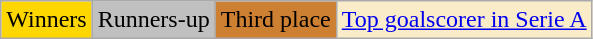<table class="wikitable">
<tr>
<td style="background-color: #FFD700;">Winners</td>
<td style="background-color: #C0C0C0;">Runners-up</td>
<td style="background-color: #CD7F32;">Third place</td>
<td style="background-color: #FAECC8;"><a href='#'>Top goalscorer in Serie A</a></td>
</tr>
</table>
